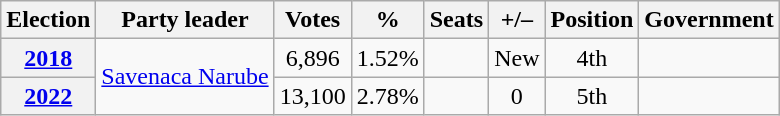<table class="wikitable" style="text-align:center">
<tr>
<th>Election</th>
<th>Party leader</th>
<th>Votes</th>
<th>%</th>
<th>Seats</th>
<th>+/–</th>
<th>Position</th>
<th>Government</th>
</tr>
<tr>
<th><a href='#'>2018</a></th>
<td rowspan=2><a href='#'>Savenaca Narube</a></td>
<td>6,896</td>
<td>1.52%</td>
<td></td>
<td>New</td>
<td> 4th</td>
<td></td>
</tr>
<tr>
<th><a href='#'>2022</a></th>
<td>13,100</td>
<td>2.78%</td>
<td></td>
<td> 0</td>
<td> 5th</td>
<td></td>
</tr>
</table>
